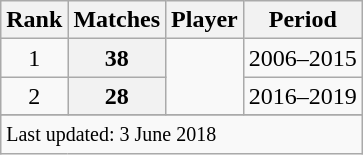<table class="wikitable plainrowheaders sortable">
<tr>
<th scope=col>Rank</th>
<th scope=col>Matches</th>
<th scope=col>Player</th>
<th scope=col>Period</th>
</tr>
<tr>
<td align=center>1</td>
<th scope=row style=text-align:center;>38</th>
<td rowspan=2></td>
<td>2006–2015</td>
</tr>
<tr>
<td align=center>2</td>
<th scope=row style=text-align:center;>28</th>
<td>2016–2019</td>
</tr>
<tr>
</tr>
<tr class=sortbottom>
<td colspan=4><small>Last updated: 3 June 2018</small></td>
</tr>
</table>
